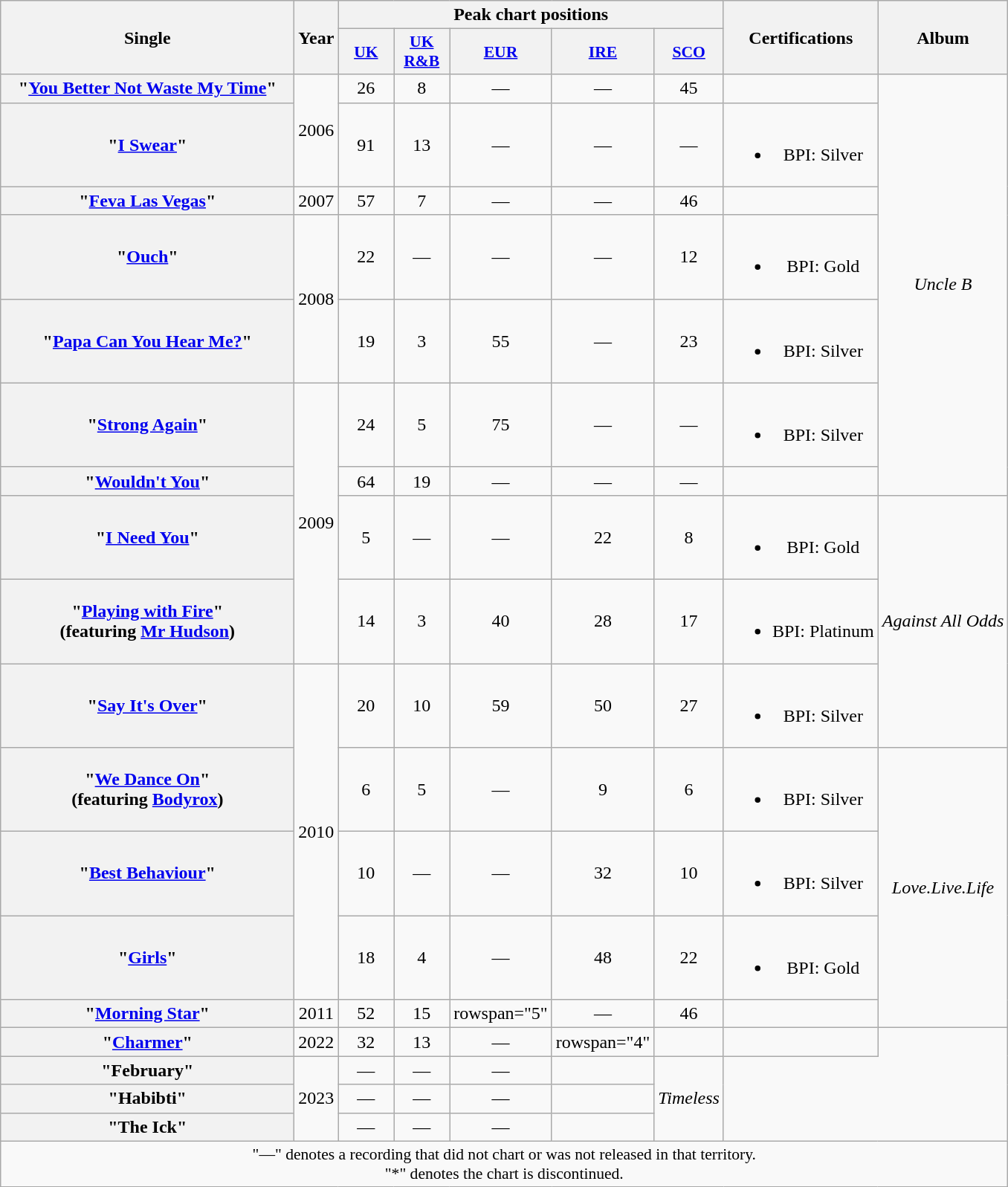<table class="wikitable plainrowheaders" style="text-align:center;" border="1">
<tr>
<th scope="colw" rowspan="2" style="width:16em;">Single</th>
<th scope="col" rowspan="2">Year</th>
<th scope="col" colspan="5">Peak chart positions</th>
<th scope="col" rowspan="2">Certifications</th>
<th scope="col" rowspan="2">Album</th>
</tr>
<tr>
<th scope="col" style="width:3em;font-size:90%;"><a href='#'>UK</a><br></th>
<th scope="col" style="width:3em;font-size:90%;"><a href='#'>UK<br>R&B</a><br></th>
<th scope="col" style="width:3em;font-size:90%;"><a href='#'>EUR</a><br></th>
<th scope="col" style="width:3em;font-size:90%;"><a href='#'>IRE</a><br></th>
<th scope="col" style="width:3em;font-size:90%;"><a href='#'>SCO</a><br></th>
</tr>
<tr>
<th scope="row">"<a href='#'>You Better Not Waste My Time</a>"</th>
<td rowspan="2">2006</td>
<td>26</td>
<td>8</td>
<td>—</td>
<td>—</td>
<td>45</td>
<td></td>
<td rowspan="7"><em>Uncle B</em></td>
</tr>
<tr>
<th scope="row">"<a href='#'>I Swear</a>"</th>
<td>91</td>
<td>13</td>
<td>—</td>
<td>—</td>
<td>—</td>
<td><br><ul><li>BPI: Silver</li></ul></td>
</tr>
<tr>
<th scope="row">"<a href='#'>Feva Las Vegas</a>"</th>
<td>2007</td>
<td>57</td>
<td>7</td>
<td>—</td>
<td>—</td>
<td>46</td>
<td></td>
</tr>
<tr>
<th scope="row">"<a href='#'>Ouch</a>"</th>
<td rowspan="2">2008</td>
<td>22</td>
<td>—</td>
<td>—</td>
<td>—</td>
<td>12</td>
<td><br><ul><li>BPI: Gold</li></ul></td>
</tr>
<tr>
<th scope="row">"<a href='#'>Papa Can You Hear Me?</a>"</th>
<td>19</td>
<td>3</td>
<td>55</td>
<td>—</td>
<td>23</td>
<td><br><ul><li>BPI: Silver</li></ul></td>
</tr>
<tr>
<th scope="row">"<a href='#'>Strong Again</a>"</th>
<td rowspan="4">2009</td>
<td>24</td>
<td>5</td>
<td>75</td>
<td>—</td>
<td>—</td>
<td><br><ul><li>BPI: Silver</li></ul></td>
</tr>
<tr>
<th scope="row">"<a href='#'>Wouldn't You</a>"</th>
<td>64</td>
<td>19</td>
<td>—</td>
<td>—</td>
<td>—</td>
<td></td>
</tr>
<tr>
<th scope="row">"<a href='#'>I Need You</a>"</th>
<td>5</td>
<td>—</td>
<td>—</td>
<td>22</td>
<td>8</td>
<td><br><ul><li>BPI: Gold</li></ul></td>
<td rowspan="3"><em>Against All Odds</em></td>
</tr>
<tr>
<th scope="row">"<a href='#'>Playing with Fire</a>"<br><span>(featuring <a href='#'>Mr Hudson</a>)</span></th>
<td>14</td>
<td>3</td>
<td>40</td>
<td>28</td>
<td>17</td>
<td><br><ul><li>BPI: Platinum</li></ul></td>
</tr>
<tr>
<th scope="row">"<a href='#'>Say It's Over</a>"</th>
<td rowspan="4">2010</td>
<td>20</td>
<td>10</td>
<td>59</td>
<td>50</td>
<td>27</td>
<td><br><ul><li>BPI: Silver</li></ul></td>
</tr>
<tr>
<th scope="row">"<a href='#'>We Dance On</a>"<br><span>(featuring <a href='#'>Bodyrox</a>)</span></th>
<td>6</td>
<td>5</td>
<td>—</td>
<td>9</td>
<td>6</td>
<td><br><ul><li>BPI: Silver</li></ul></td>
<td rowspan="4"><em>Love.Live.Life</em></td>
</tr>
<tr>
<th scope="row">"<a href='#'>Best Behaviour</a>"</th>
<td>10</td>
<td>—</td>
<td>—</td>
<td>32</td>
<td>10</td>
<td><br><ul><li>BPI: Silver</li></ul></td>
</tr>
<tr>
<th scope="row">"<a href='#'>Girls</a>"</th>
<td>18</td>
<td>4</td>
<td>—</td>
<td>48</td>
<td>22</td>
<td><br><ul><li>BPI: Gold</li></ul></td>
</tr>
<tr>
<th scope="row">"<a href='#'>Morning Star</a>"</th>
<td rowspan="1">2011</td>
<td>52</td>
<td>15</td>
<td>rowspan="5" </td>
<td>—</td>
<td>46</td>
<td></td>
</tr>
<tr>
<th scope="row">"<a href='#'>Charmer</a>"</th>
<td rowspan="1">2022</td>
<td>32</td>
<td>13</td>
<td>—</td>
<td>rowspan="4" </td>
<td></td>
<td></td>
</tr>
<tr>
<th scope="row">"February"</th>
<td rowspan="3">2023</td>
<td>—</td>
<td>—</td>
<td>—</td>
<td></td>
<td rowspan="3"><em>Timeless</em></td>
</tr>
<tr>
<th scope="row">"Habibti"</th>
<td>—</td>
<td>—</td>
<td>—</td>
<td></td>
</tr>
<tr>
<th scope="row">"The Ick"</th>
<td>—</td>
<td>—</td>
<td>—</td>
<td></td>
</tr>
<tr>
<td colspan="13" style="font-size:90%">"—" denotes a recording that did not chart or was not released in that territory.<br>"*" denotes the chart is discontinued.</td>
</tr>
</table>
